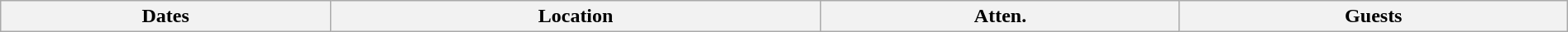<table class="wikitable" width="100%">
<tr>
<th>Dates</th>
<th>Location</th>
<th>Atten.</th>
<th>Guests<br>




</th>
</tr>
</table>
